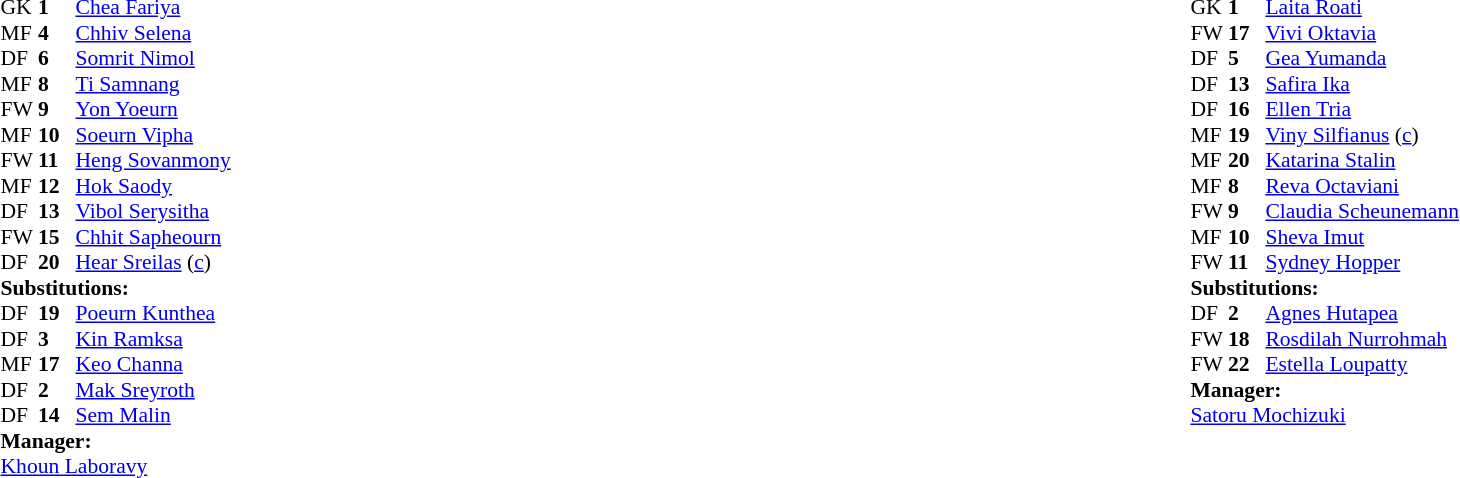<table width="100%">
<tr>
<td valign="top" width="40%"><br><table style="font-size:90%" cellspacing="0" cellpadding="0">
<tr>
<th width=25></th>
<th width=25></th>
</tr>
<tr>
<td>GK</td>
<td><strong>1</strong></td>
<td><a href='#'>Chea Fariya</a></td>
</tr>
<tr>
<td>MF</td>
<td><strong>4</strong></td>
<td><a href='#'>Chhiv Selena</a></td>
</tr>
<tr>
<td>DF</td>
<td><strong>6</strong></td>
<td><a href='#'>Somrit Nimol</a></td>
</tr>
<tr>
<td>MF</td>
<td><strong>8</strong></td>
<td><a href='#'>Ti Samnang</a></td>
<td></td>
<td></td>
</tr>
<tr>
<td>FW</td>
<td><strong>9</strong></td>
<td><a href='#'>Yon Yoeurn</a></td>
<td></td>
<td></td>
</tr>
<tr>
<td>MF</td>
<td><strong>10</strong></td>
<td><a href='#'>Soeurn Vipha</a></td>
</tr>
<tr>
<td>FW</td>
<td><strong>11</strong></td>
<td><a href='#'>Heng Sovanmony</a></td>
<td></td>
<td></td>
</tr>
<tr>
<td>MF</td>
<td><strong>12</strong></td>
<td><a href='#'>Hok Saody</a></td>
</tr>
<tr>
<td>DF</td>
<td><strong>13</strong></td>
<td><a href='#'>Vibol Serysitha</a></td>
<td></td>
<td></td>
</tr>
<tr>
<td>FW</td>
<td><strong>15</strong></td>
<td><a href='#'>Chhit Sapheourn</a></td>
</tr>
<tr>
<td>DF</td>
<td><strong>20</strong></td>
<td><a href='#'>Hear Sreilas</a> (<a href='#'>c</a>)</td>
<td></td>
<td></td>
</tr>
<tr>
<td colspan=3><strong>Substitutions:</strong></td>
</tr>
<tr>
<td>DF</td>
<td><strong>19</strong></td>
<td><a href='#'>Poeurn Kunthea</a></td>
<td></td>
<td></td>
</tr>
<tr>
<td>DF</td>
<td><strong>3</strong></td>
<td><a href='#'>Kin Ramksa</a></td>
<td></td>
<td></td>
</tr>
<tr>
<td>MF</td>
<td><strong>17</strong></td>
<td><a href='#'>Keo Channa</a></td>
<td></td>
<td></td>
</tr>
<tr>
<td>DF</td>
<td><strong>2</strong></td>
<td><a href='#'>Mak Sreyroth</a></td>
<td></td>
<td></td>
</tr>
<tr>
<td>DF</td>
<td><strong>14</strong></td>
<td><a href='#'>Sem Malin</a></td>
<td></td>
<td></td>
</tr>
<tr>
<td colspan=3><strong>Manager:</strong></td>
</tr>
<tr>
<td colspan=3><a href='#'>Khoun Laboravy</a></td>
</tr>
</table>
</td>
<td valign="top"></td>
<td valign="top" width="60%"><br><table style="font-size:90%; margin:auto" cellspacing="0" cellpadding="0">
<tr>
<th width=25></th>
<th width=25></th>
</tr>
<tr>
<td>GK</td>
<td><strong>1</strong></td>
<td><a href='#'>Laita Roati</a></td>
</tr>
<tr>
<td>FW</td>
<td><strong>17</strong></td>
<td><a href='#'>Vivi Oktavia</a></td>
</tr>
<tr>
<td>DF</td>
<td><strong>5</strong></td>
<td><a href='#'>Gea Yumanda</a></td>
</tr>
<tr>
<td>DF</td>
<td><strong>13</strong></td>
<td><a href='#'>Safira Ika</a></td>
<td></td>
<td></td>
</tr>
<tr>
<td>DF</td>
<td><strong>16</strong></td>
<td><a href='#'>Ellen Tria</a></td>
<td></td>
<td></td>
</tr>
<tr>
<td>MF</td>
<td><strong>19</strong></td>
<td><a href='#'>Viny Silfianus</a> (<a href='#'>c</a>)</td>
</tr>
<tr>
<td>MF</td>
<td><strong>20</strong></td>
<td><a href='#'>Katarina Stalin</a></td>
</tr>
<tr>
<td>MF</td>
<td><strong>8</strong></td>
<td><a href='#'>Reva Octaviani</a></td>
<td></td>
<td></td>
</tr>
<tr>
<td>FW</td>
<td><strong>9</strong></td>
<td><a href='#'>Claudia Scheunemann</a></td>
</tr>
<tr>
<td>MF</td>
<td><strong>10</strong></td>
<td><a href='#'>Sheva Imut</a></td>
<td></td>
</tr>
<tr>
<td>FW</td>
<td><strong>11</strong></td>
<td><a href='#'>Sydney Hopper</a></td>
</tr>
<tr>
<td colspan=3><strong>Substitutions:</strong></td>
</tr>
<tr>
<td>DF</td>
<td><strong>2</strong></td>
<td><a href='#'>Agnes Hutapea</a></td>
<td></td>
<td></td>
</tr>
<tr>
<td>FW</td>
<td><strong>18</strong></td>
<td><a href='#'>Rosdilah Nurrohmah</a></td>
<td></td>
<td></td>
</tr>
<tr>
<td>FW</td>
<td><strong>22</strong></td>
<td><a href='#'>Estella Loupatty</a></td>
<td></td>
<td></td>
</tr>
<tr>
<td colspan=3><strong>Manager:</strong></td>
</tr>
<tr>
<td colspan=3> <a href='#'>Satoru Mochizuki</a></td>
</tr>
</table>
</td>
</tr>
</table>
